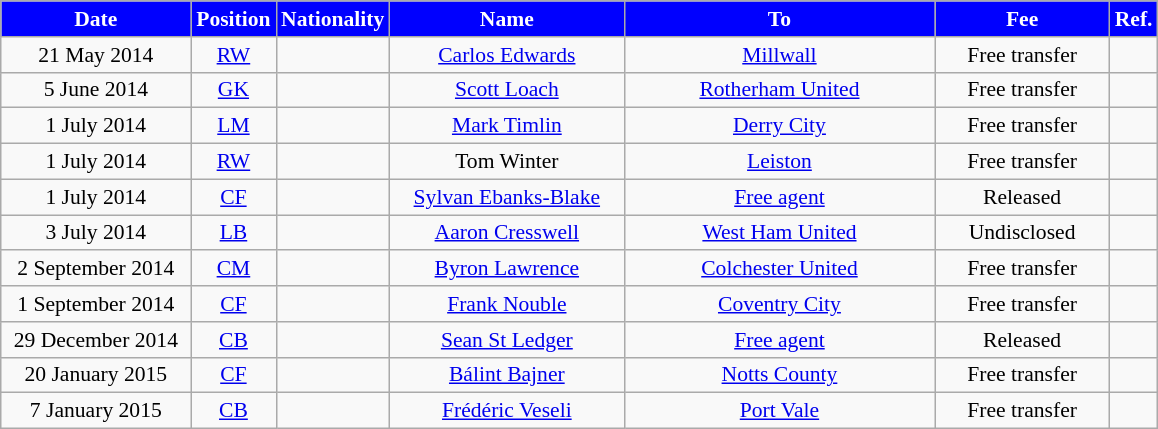<table class="wikitable"  style="text-align:center; font-size:90%; ">
<tr>
<th style="background:blue; color:white; width:120px;">Date</th>
<th style="background:blue; color:white; width:50px;">Position</th>
<th style="background:blue; color:white; width:50px;">Nationality</th>
<th style="background:blue; color:white; width:150px;">Name</th>
<th style="background:blue; color:white; width:200px;">To</th>
<th style="background:blue; color:white; width:110px;">Fee</th>
<th style="background:blue; color:white; width:25px;">Ref.</th>
</tr>
<tr>
<td>21 May 2014</td>
<td><a href='#'>RW</a></td>
<td></td>
<td><a href='#'>Carlos Edwards</a></td>
<td> <a href='#'>Millwall</a></td>
<td>Free transfer</td>
<td></td>
</tr>
<tr>
<td>5 June 2014</td>
<td><a href='#'>GK</a></td>
<td></td>
<td><a href='#'>Scott Loach</a></td>
<td> <a href='#'>Rotherham United</a></td>
<td>Free transfer</td>
<td></td>
</tr>
<tr>
<td>1 July 2014</td>
<td><a href='#'>LM</a></td>
<td></td>
<td><a href='#'>Mark Timlin</a></td>
<td> <a href='#'>Derry City</a></td>
<td>Free transfer</td>
<td></td>
</tr>
<tr>
<td>1 July 2014</td>
<td><a href='#'>RW</a></td>
<td></td>
<td>Tom Winter</td>
<td> <a href='#'>Leiston</a></td>
<td>Free transfer</td>
<td></td>
</tr>
<tr>
<td>1 July 2014</td>
<td><a href='#'>CF</a></td>
<td></td>
<td><a href='#'>Sylvan Ebanks-Blake</a></td>
<td><a href='#'>Free agent</a></td>
<td>Released</td>
<td></td>
</tr>
<tr>
<td>3 July 2014</td>
<td><a href='#'>LB</a></td>
<td></td>
<td><a href='#'>Aaron Cresswell</a></td>
<td> <a href='#'>West Ham United</a></td>
<td>Undisclosed</td>
<td></td>
</tr>
<tr>
<td>2 September 2014</td>
<td><a href='#'>CM</a></td>
<td></td>
<td><a href='#'>Byron Lawrence</a></td>
<td> <a href='#'>Colchester United</a></td>
<td>Free transfer</td>
<td></td>
</tr>
<tr>
<td>1 September 2014</td>
<td><a href='#'>CF</a></td>
<td></td>
<td><a href='#'>Frank Nouble</a></td>
<td> <a href='#'>Coventry City</a></td>
<td>Free transfer</td>
<td></td>
</tr>
<tr>
<td>29 December 2014</td>
<td><a href='#'>CB</a></td>
<td></td>
<td><a href='#'>Sean St Ledger</a></td>
<td><a href='#'>Free agent</a></td>
<td>Released</td>
<td></td>
</tr>
<tr>
<td>20 January 2015</td>
<td><a href='#'>CF</a></td>
<td></td>
<td><a href='#'>Bálint Bajner</a></td>
<td> <a href='#'>Notts County</a></td>
<td>Free transfer</td>
<td></td>
</tr>
<tr>
<td>7 January 2015</td>
<td><a href='#'>CB</a></td>
<td></td>
<td><a href='#'>Frédéric Veseli</a></td>
<td> <a href='#'>Port Vale</a></td>
<td>Free transfer</td>
<td></td>
</tr>
</table>
